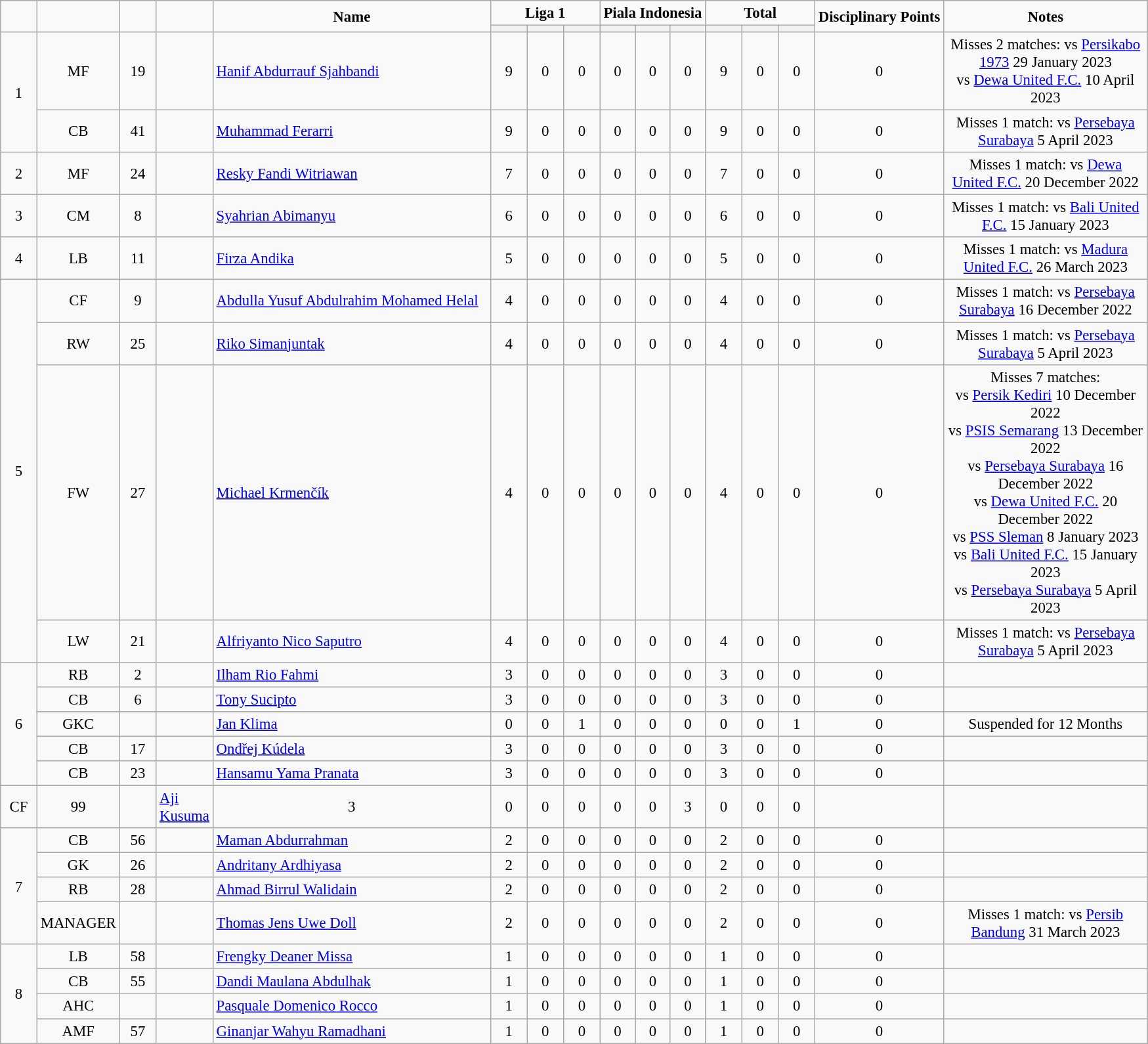<table class="wikitable sortable" style="font-size: 95%; text-align: center;">
<tr>
<td rowspan="2" style="width:30px; text-align:center;"></td>
<td rowspan="2" style="width:30px; text-align:center;"></td>
<td rowspan="2" style="width:30px; text-align:center;"></td>
<td rowspan="2" style="width:30px; text-align:center;"></td>
<td rowspan="2" style="width:275px; text-align:center;"><strong>Name</strong></td>
<td colspan="3" style="text-align:center;"><strong>Liga 1</strong></td>
<td colspan="3" style="text-align:center;"><strong>Piala Indonesia</strong></td>
<td colspan="3" style="text-align:center;"><strong>Total</strong></td>
<td rowspan="2" style="text-align:center;"><strong>Disciplinary Points</strong></td>
<td rowspan="2" style="width:200px; text-align:center;"><strong>Notes</strong></td>
</tr>
<tr>
<th width=30></th>
<th width=30></th>
<th width=30></th>
<th></th>
<th></th>
<th></th>
<th width=30></th>
<th width=30></th>
<th width=30></th>
</tr>
<tr>
<td rowspan=2>1</td>
<td>MF</td>
<td>19</td>
<td align=left></td>
<td align=left><a href='#'>Hanif Abdurrauf Sjahbandi</a></td>
<td>9</td>
<td>0</td>
<td>0</td>
<td>0</td>
<td>0</td>
<td>0</td>
<td>9</td>
<td>0</td>
<td>0</td>
<td>0</td>
<td 0>Misses 2 matches: vs <a href='#'>Persikabo 1973</a> 29 January 2023<br> vs <a href='#'>Dewa United F.C.</a> 10 April 2023</td>
</tr>
<tr>
<td>CB</td>
<td>41</td>
<td align=left></td>
<td align=left><a href='#'>Muhammad Ferarri</a></td>
<td>9</td>
<td>0</td>
<td>0</td>
<td>0</td>
<td>0</td>
<td>0</td>
<td>9</td>
<td>0</td>
<td>0</td>
<td>0</td>
<td 0>Misses 1 match: vs <a href='#'>Persebaya Surabaya</a> 5 April 2023</td>
</tr>
<tr>
<td>2</td>
<td>MF</td>
<td>24</td>
<td align=left></td>
<td align=left><a href='#'>Resky Fandi Witriawan</a></td>
<td>7</td>
<td>0</td>
<td>0</td>
<td>0</td>
<td>0</td>
<td>0</td>
<td>7</td>
<td>0</td>
<td>0</td>
<td>0</td>
<td 0>Misses 1 match: vs <a href='#'>Dewa United F.C.</a> 20 December 2022</td>
</tr>
<tr>
<td>3</td>
<td>CM</td>
<td>8</td>
<td align=left></td>
<td align=left><a href='#'>Syahrian Abimanyu</a></td>
<td>6</td>
<td>0</td>
<td>0</td>
<td>0</td>
<td>0</td>
<td>0</td>
<td>6</td>
<td>0</td>
<td>0</td>
<td>0</td>
<td 0>Misses 1 match: vs <a href='#'>Bali United F.C.</a> 15 January 2023</td>
</tr>
<tr>
<td>4</td>
<td>LB</td>
<td>11</td>
<td align=left></td>
<td align=left><a href='#'>Firza Andika</a></td>
<td>5</td>
<td>0</td>
<td>0</td>
<td>0</td>
<td>0</td>
<td>0</td>
<td>5</td>
<td>0</td>
<td>0</td>
<td>0</td>
<td 0>Misses 1 match: vs <a href='#'>Madura United F.C.</a> 26 March 2023</td>
</tr>
<tr>
<td rowspan=4>5</td>
<td>CF</td>
<td>9</td>
<td align=left></td>
<td align=left><a href='#'>Abdulla Yusuf Abdulrahim Mohamed Helal</a></td>
<td>4</td>
<td>0</td>
<td>0</td>
<td>0</td>
<td>0</td>
<td>0</td>
<td>4</td>
<td>0</td>
<td>0</td>
<td>0</td>
<td 0>Misses 1 match: vs <a href='#'>Persebaya Surabaya</a> 16 December 2022</td>
</tr>
<tr>
<td>RW</td>
<td>25</td>
<td align=left></td>
<td align=left><a href='#'>Riko Simanjuntak</a></td>
<td>4</td>
<td>0</td>
<td>0</td>
<td>0</td>
<td>0</td>
<td>0</td>
<td>4</td>
<td>0</td>
<td>0</td>
<td>0</td>
<td 0>Misses 1 match: vs <a href='#'>Persebaya Surabaya</a> 5 April 2023</td>
</tr>
<tr>
<td>FW</td>
<td>27</td>
<td align=left></td>
<td align=left><a href='#'>Michael Krmenčík</a></td>
<td>4</td>
<td>0</td>
<td>0</td>
<td>0</td>
<td>0</td>
<td>0</td>
<td>4</td>
<td>0</td>
<td>0</td>
<td>0</td>
<td 0>Misses 7 matches:<br> vs <a href='#'>Persik Kediri</a> 10 December 2022<br> vs <a href='#'>PSIS Semarang</a> 13 December 2022<br> vs <a href='#'>Persebaya Surabaya</a> 16 December 2022<br> vs <a href='#'>Dewa United F.C.</a> 20 December 2022<br> vs <a href='#'>PSS Sleman</a> 8 January 2023<br> vs <a href='#'>Bali United F.C.</a> 15 January 2023<br>vs <a href='#'>Persebaya Surabaya</a> 5 April 2023</td>
</tr>
<tr>
<td>LW</td>
<td>21</td>
<td align=left></td>
<td align=left><a href='#'>Alfriyanto Nico Saputro</a></td>
<td>4</td>
<td>0</td>
<td>0</td>
<td>0</td>
<td>0</td>
<td>0</td>
<td>4</td>
<td>0</td>
<td>0</td>
<td>0</td>
<td 0>Misses 1 match: vs <a href='#'>Persebaya Surabaya</a> 5 April 2023</td>
</tr>
<tr>
<td rowspan=6>6</td>
<td>RB</td>
<td>2</td>
<td align=left></td>
<td align=left><a href='#'>Ilham Rio Fahmi</a></td>
<td>3</td>
<td>0</td>
<td>0</td>
<td>0</td>
<td>0</td>
<td>0</td>
<td>3</td>
<td>0</td>
<td>0</td>
<td>0</td>
<td 0></td>
</tr>
<tr>
<td>CB</td>
<td>6</td>
<td align=left></td>
<td align=left><a href='#'>Tony Sucipto</a></td>
<td>3</td>
<td>0</td>
<td>0</td>
<td>0</td>
<td>0</td>
<td>0</td>
<td>3</td>
<td>0</td>
<td>0</td>
<td>0</td>
<td 0></td>
</tr>
<tr>
</tr>
<tr>
<td>GKC</td>
<td></td>
<td align=left></td>
<td align=left><a href='#'>Jan Klima</a></td>
<td>0</td>
<td>0</td>
<td>1</td>
<td>0</td>
<td>0</td>
<td>0</td>
<td>0</td>
<td>0</td>
<td>1</td>
<td>0</td>
<td 0>Suspended for 12 Months</td>
</tr>
<tr>
<td>CB</td>
<td>17</td>
<td align=left></td>
<td align=left><a href='#'>Ondřej Kúdela</a></td>
<td>3</td>
<td>0</td>
<td>0</td>
<td>0</td>
<td>0</td>
<td>0</td>
<td>3</td>
<td>0</td>
<td>0</td>
<td>0</td>
<td 0></td>
</tr>
<tr>
<td>CB</td>
<td>23</td>
<td align=left></td>
<td align=left><a href='#'>Hansamu Yama Pranata</a></td>
<td>3</td>
<td>0</td>
<td>0</td>
<td>0</td>
<td>0</td>
<td>0</td>
<td>3</td>
<td>0</td>
<td>0</td>
<td>0</td>
<td 0></td>
</tr>
<tr>
<td>CF</td>
<td>99</td>
<td align=left></td>
<td align=left><a href='#'>Aji Kusuma</a></td>
<td>3</td>
<td>0</td>
<td>0</td>
<td>0</td>
<td>0</td>
<td>0</td>
<td>3</td>
<td>0</td>
<td>0</td>
<td>0</td>
<td 0></td>
</tr>
<tr>
<td rowspan=4>7</td>
<td>CB</td>
<td>56</td>
<td align=left></td>
<td align=left><a href='#'>Maman Abdurrahman</a></td>
<td>2</td>
<td>0</td>
<td>0</td>
<td>0</td>
<td>0</td>
<td>0</td>
<td>2</td>
<td>0</td>
<td>0</td>
<td>0</td>
<td 0></td>
</tr>
<tr>
<td>GK</td>
<td>26</td>
<td align=left></td>
<td align=left><a href='#'>Andritany Ardhiyasa</a></td>
<td>2</td>
<td>0</td>
<td>0</td>
<td>0</td>
<td>0</td>
<td>0</td>
<td>2</td>
<td>0</td>
<td>0</td>
<td>0</td>
<td 0></td>
</tr>
<tr>
<td>RB</td>
<td>28</td>
<td align=left></td>
<td align=left><a href='#'>Ahmad Birrul Walidain</a></td>
<td>2</td>
<td>0</td>
<td>0</td>
<td>0</td>
<td>0</td>
<td>0</td>
<td>2</td>
<td>0</td>
<td>0</td>
<td>0</td>
<td 0></td>
</tr>
<tr>
<td>MANAGER</td>
<td></td>
<td align=left></td>
<td align=left><a href='#'>Thomas Jens Uwe Doll</a></td>
<td>2</td>
<td>0</td>
<td>0</td>
<td>0</td>
<td>0</td>
<td>0</td>
<td>2</td>
<td>0</td>
<td>0</td>
<td>0</td>
<td 0>Misses 1 match: vs <a href='#'>Persib Bandung</a> 31 March 2023</td>
</tr>
<tr>
<td rowspan=8>8</td>
<td>LB</td>
<td>58</td>
<td align=left></td>
<td align=left><a href='#'>Frengky Deaner Missa</a></td>
<td>1</td>
<td>0</td>
<td>0</td>
<td>0</td>
<td>0</td>
<td>0</td>
<td>1</td>
<td>0</td>
<td>0</td>
<td>0</td>
<td 0></td>
</tr>
<tr>
<td>CB</td>
<td>55</td>
<td align=left></td>
<td align=left><a href='#'>Dandi Maulana Abdulhak</a></td>
<td>1</td>
<td>0</td>
<td>0</td>
<td>0</td>
<td>0</td>
<td>0</td>
<td>1</td>
<td>0</td>
<td>0</td>
<td>0</td>
<td 0></td>
</tr>
<tr>
<td>AHC</td>
<td></td>
<td align=left></td>
<td align=left><a href='#'>Pasquale Domenico Rocco</a></td>
<td>1</td>
<td>0</td>
<td>0</td>
<td>0</td>
<td>0</td>
<td>0</td>
<td>1</td>
<td>0</td>
<td>0</td>
<td>0</td>
<td 0></td>
</tr>
<tr>
<td>AMF</td>
<td>57</td>
<td align=left></td>
<td align=left><a href='#'>Ginanjar Wahyu Ramadhani</a></td>
<td>1</td>
<td>0</td>
<td>0</td>
<td>0</td>
<td>0</td>
<td>0</td>
<td>1</td>
<td>0</td>
<td>0</td>
<td>0</td>
<td 0></td>
</tr>
</table>
